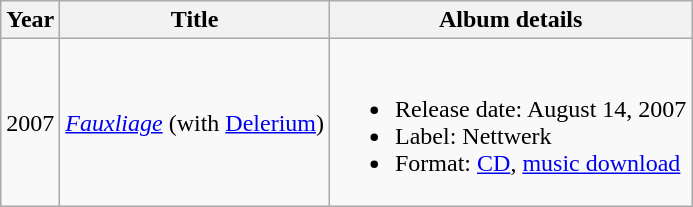<table class="wikitable">
<tr>
<th>Year</th>
<th>Title</th>
<th>Album details</th>
</tr>
<tr>
<td>2007</td>
<td><em><a href='#'>Fauxliage</a></em> (with <a href='#'>Delerium</a>)</td>
<td><br><ul><li>Release date: August 14, 2007</li><li>Label: Nettwerk</li><li>Format: <a href='#'>CD</a>, <a href='#'>music download</a></li></ul></td>
</tr>
</table>
